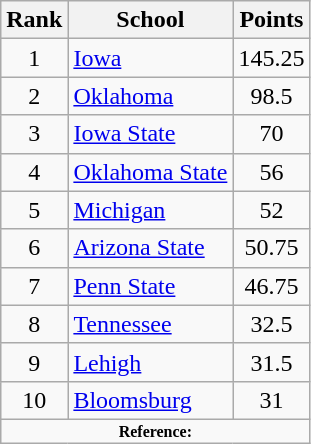<table class="wikitable" style="text-align:center">
<tr>
<th>Rank</th>
<th>School</th>
<th>Points</th>
</tr>
<tr>
<td>1</td>
<td align=left><a href='#'>Iowa</a></td>
<td>145.25</td>
</tr>
<tr>
<td>2</td>
<td align=left><a href='#'>Oklahoma</a></td>
<td>98.5</td>
</tr>
<tr>
<td>3</td>
<td align=left><a href='#'>Iowa State</a></td>
<td>70</td>
</tr>
<tr>
<td>4</td>
<td align=left><a href='#'>Oklahoma State</a></td>
<td>56</td>
</tr>
<tr>
<td>5</td>
<td align=left><a href='#'>Michigan</a></td>
<td>52</td>
</tr>
<tr>
<td>6</td>
<td align=left><a href='#'>Arizona State</a></td>
<td>50.75</td>
</tr>
<tr>
<td>7</td>
<td align=left><a href='#'>Penn State</a></td>
<td>46.75</td>
</tr>
<tr>
<td>8</td>
<td align=left><a href='#'>Tennessee</a></td>
<td>32.5</td>
</tr>
<tr>
<td>9</td>
<td align=left><a href='#'>Lehigh</a></td>
<td>31.5</td>
</tr>
<tr>
<td>10</td>
<td align=left><a href='#'>Bloomsburg</a></td>
<td>31</td>
</tr>
<tr>
<td colspan="3"  style="font-size:8pt; text-align:center;"><strong>Reference:</strong></td>
</tr>
</table>
